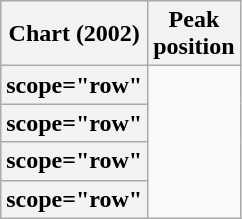<table class="wikitable sortable plainrowheaders">
<tr>
<th scope="col">Chart (2002)</th>
<th scope="col">Peak<br>position</th>
</tr>
<tr>
<th>scope="row" </th>
</tr>
<tr>
<th>scope="row" </th>
</tr>
<tr>
<th>scope="row" </th>
</tr>
<tr>
<th>scope="row" </th>
</tr>
</table>
